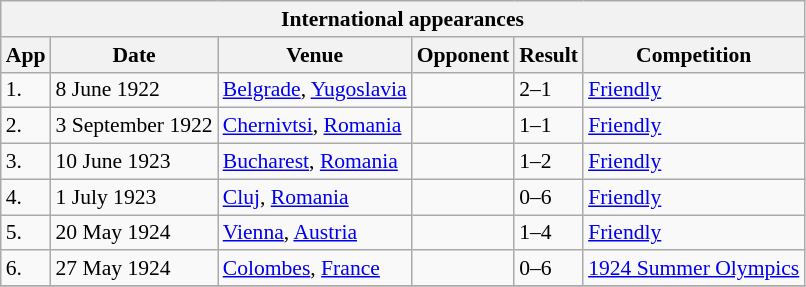<table class="wikitable" style="font-size:90%">
<tr>
<th colspan="7"><strong>International appearances</strong></th>
</tr>
<tr>
<th>App</th>
<th>Date</th>
<th>Venue</th>
<th>Opponent</th>
<th>Result</th>
<th>Competition</th>
</tr>
<tr>
<td>1.</td>
<td>8 June 1922</td>
<td><a href='#'>Belgrade</a>, <a href='#'>Yugoslavia</a></td>
<td></td>
<td>2–1</td>
<td><a href='#'>Friendly</a></td>
</tr>
<tr>
<td>2.</td>
<td>3 September 1922</td>
<td><a href='#'>Chernivtsi</a>, <a href='#'>Romania</a></td>
<td></td>
<td>1–1</td>
<td><a href='#'>Friendly</a></td>
</tr>
<tr>
<td>3.</td>
<td>10 June 1923</td>
<td><a href='#'>Bucharest</a>, <a href='#'>Romania</a></td>
<td></td>
<td>1–2</td>
<td><a href='#'>Friendly</a></td>
</tr>
<tr>
<td>4.</td>
<td>1 July 1923</td>
<td><a href='#'>Cluj</a>, <a href='#'>Romania</a></td>
<td></td>
<td>0–6</td>
<td><a href='#'>Friendly</a></td>
</tr>
<tr>
<td>5.</td>
<td>20 May 1924</td>
<td><a href='#'>Vienna</a>, <a href='#'>Austria</a></td>
<td></td>
<td>1–4</td>
<td><a href='#'>Friendly</a></td>
</tr>
<tr>
<td>6.</td>
<td>27 May 1924</td>
<td><a href='#'>Colombes</a>, <a href='#'>France</a></td>
<td></td>
<td>0–6</td>
<td><a href='#'>1924 Summer Olympics</a></td>
</tr>
<tr>
</tr>
</table>
